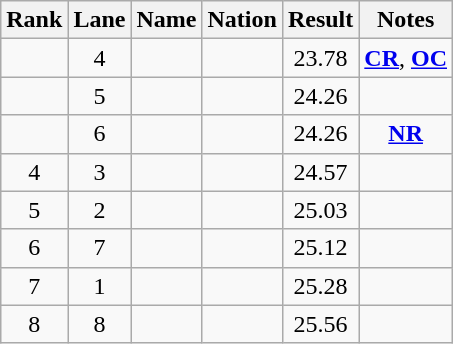<table class="wikitable" style="text-align:center">
<tr>
<th>Rank</th>
<th>Lane</th>
<th>Name</th>
<th>Nation</th>
<th>Result</th>
<th>Notes</th>
</tr>
<tr>
<td></td>
<td>4</td>
<td align="left"></td>
<td align="left"></td>
<td>23.78</td>
<td><strong><a href='#'>CR</a></strong>, <strong><a href='#'>OC</a></strong></td>
</tr>
<tr>
<td></td>
<td>5</td>
<td align="left"></td>
<td align="left"></td>
<td>24.26</td>
<td></td>
</tr>
<tr>
<td></td>
<td>6</td>
<td align="left"></td>
<td align="left"></td>
<td>24.26</td>
<td><strong><a href='#'>NR</a></strong></td>
</tr>
<tr>
<td>4</td>
<td>3</td>
<td align="left"></td>
<td align="left"></td>
<td>24.57</td>
<td></td>
</tr>
<tr>
<td>5</td>
<td>2</td>
<td align="left"></td>
<td align="left"></td>
<td>25.03</td>
<td></td>
</tr>
<tr>
<td>6</td>
<td>7</td>
<td align="left"></td>
<td align="left"></td>
<td>25.12</td>
<td></td>
</tr>
<tr>
<td>7</td>
<td>1</td>
<td align="left"></td>
<td align="left"></td>
<td>25.28</td>
<td></td>
</tr>
<tr>
<td>8</td>
<td>8</td>
<td align="left"></td>
<td align="left"></td>
<td>25.56</td>
<td></td>
</tr>
</table>
